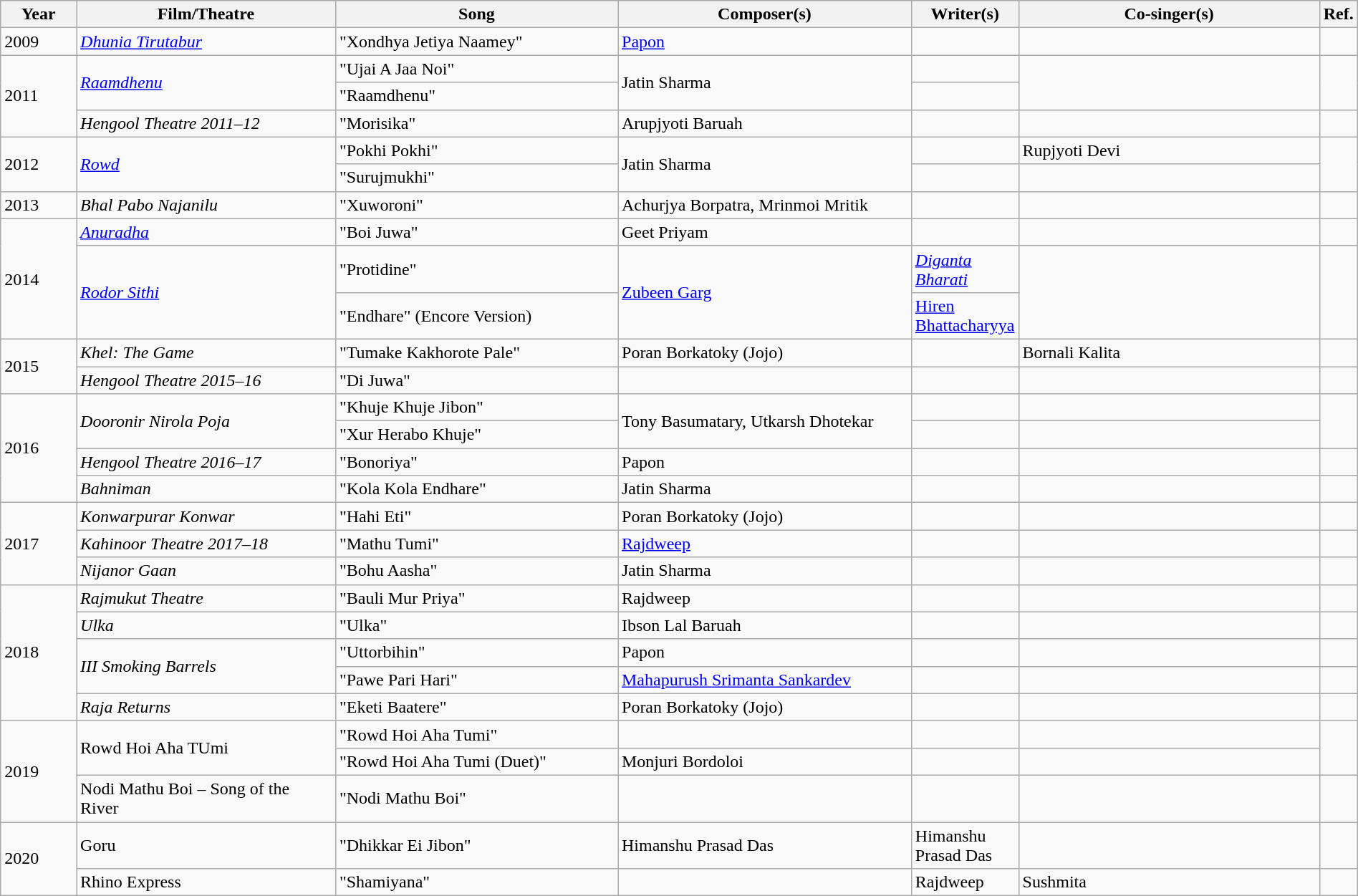<table class="wikitable sortable" width="100%">
<tr>
<th width=6%>Year</th>
<th width=21%>Film/Theatre</th>
<th width=23%>Song</th>
<th width=24%>Composer(s)</th>
<th>Writer(s)</th>
<th width=25%>Co-singer(s)</th>
<th width=1%>Ref.</th>
</tr>
<tr>
<td>2009</td>
<td><em><a href='#'>Dhunia Tirutabur</a></em></td>
<td>"Xondhya Jetiya Naamey"</td>
<td><a href='#'>Papon</a></td>
<td></td>
<td></td>
<td></td>
</tr>
<tr>
<td rowspan="3">2011</td>
<td rowspan="2"><em><a href='#'>Raamdhenu</a></em></td>
<td>"Ujai A Jaa Noi"</td>
<td rowspan="2">Jatin Sharma</td>
<td></td>
<td rowspan="2"></td>
<td rowspan="2"></td>
</tr>
<tr>
<td>"Raamdhenu"</td>
<td></td>
</tr>
<tr>
<td><em>Hengool Theatre 2011–12</em></td>
<td>"Morisika"</td>
<td>Arupjyoti Baruah</td>
<td></td>
<td></td>
<td></td>
</tr>
<tr>
<td rowspan="2">2012</td>
<td rowspan="2"><em><a href='#'>Rowd</a></em></td>
<td>"Pokhi Pokhi"</td>
<td rowspan="2">Jatin Sharma</td>
<td></td>
<td>Rupjyoti Devi</td>
<td rowspan="2"></td>
</tr>
<tr>
<td>"Surujmukhi"</td>
<td></td>
<td></td>
</tr>
<tr>
<td>2013</td>
<td><em>Bhal Pabo Najanilu</em></td>
<td>"Xuworoni"</td>
<td>Achurjya Borpatra, Mrinmoi Mritik</td>
<td></td>
<td></td>
<td></td>
</tr>
<tr>
<td rowspan="3">2014</td>
<td><em><a href='#'>Anuradha</a></em></td>
<td>"Boi Juwa"</td>
<td>Geet Priyam</td>
<td></td>
<td></td>
<td></td>
</tr>
<tr>
<td rowspan="2"><em><a href='#'>Rodor Sithi</a></em></td>
<td>"Protidine"</td>
<td rowspan="2"><a href='#'>Zubeen Garg</a></td>
<td><em><a href='#'>Diganta Bharati</a></em></td>
<td rowspan="2"></td>
<td rowspan="2"></td>
</tr>
<tr>
<td>"Endhare" (Encore Version)</td>
<td><a href='#'>Hiren Bhattacharyya</a></td>
</tr>
<tr>
<td rowspan="2">2015</td>
<td><em>Khel: The Game</em></td>
<td>"Tumake Kakhorote Pale"</td>
<td>Poran Borkatoky (Jojo)</td>
<td></td>
<td>Bornali Kalita</td>
<td></td>
</tr>
<tr>
<td><em>Hengool Theatre 2015–16</em></td>
<td>"Di Juwa"</td>
<td></td>
<td></td>
<td></td>
<td></td>
</tr>
<tr>
<td rowspan="4">2016</td>
<td rowspan="2"><em>Dooronir Nirola Poja</em></td>
<td>"Khuje Khuje Jibon"</td>
<td rowspan="2">Tony Basumatary, Utkarsh Dhotekar</td>
<td></td>
<td></td>
<td rowspan="2"></td>
</tr>
<tr>
<td>"Xur Herabo Khuje"</td>
<td></td>
<td></td>
</tr>
<tr>
<td><em>Hengool Theatre 2016–17</em></td>
<td>"Bonoriya"</td>
<td>Papon</td>
<td></td>
<td></td>
<td></td>
</tr>
<tr>
<td><em>Bahniman</em></td>
<td>"Kola Kola Endhare"</td>
<td>Jatin Sharma</td>
<td></td>
<td></td>
<td></td>
</tr>
<tr>
<td rowspan="3">2017</td>
<td><em>Konwarpurar Konwar</em></td>
<td>"Hahi Eti"</td>
<td>Poran Borkatoky (Jojo)</td>
<td></td>
<td></td>
<td></td>
</tr>
<tr>
<td><em>Kahinoor Theatre 2017–18</em></td>
<td>"Mathu Tumi"</td>
<td><a href='#'>Rajdweep</a></td>
<td></td>
<td></td>
<td></td>
</tr>
<tr>
<td><em>Nijanor Gaan</em></td>
<td>"Bohu Aasha"</td>
<td>Jatin Sharma</td>
<td></td>
<td></td>
<td></td>
</tr>
<tr>
<td rowspan="5">2018</td>
<td><em>Rajmukut Theatre</em></td>
<td>"Bauli Mur Priya"</td>
<td>Rajdweep</td>
<td></td>
<td></td>
<td></td>
</tr>
<tr>
<td><em>Ulka</em></td>
<td>"Ulka"</td>
<td>Ibson Lal Baruah</td>
<td></td>
<td></td>
<td></td>
</tr>
<tr>
<td rowspan="2"><em>III Smoking Barrels</em></td>
<td>"Uttorbihin"</td>
<td>Papon</td>
<td></td>
<td></td>
<td></td>
</tr>
<tr>
<td>"Pawe Pari Hari"</td>
<td><a href='#'>Mahapurush Srimanta Sankardev</a></td>
<td></td>
<td></td>
</tr>
<tr>
<td><em>Raja Returns</em></td>
<td>"Eketi Baatere"</td>
<td>Poran Borkatoky (Jojo)</td>
<td></td>
<td></td>
<td></td>
</tr>
<tr>
<td rowspan="3">2019</td>
<td rowspan="2">Rowd Hoi Aha TUmi</td>
<td>"Rowd Hoi Aha Tumi"</td>
<td></td>
<td></td>
<td></td>
<td rowspan="2"></td>
</tr>
<tr>
<td>"Rowd Hoi Aha Tumi (Duet)"</td>
<td>Monjuri Bordoloi</td>
<td></td>
<td></td>
</tr>
<tr>
<td>Nodi Mathu Boi – Song of the River</td>
<td>"Nodi Mathu Boi"</td>
<td></td>
<td></td>
<td></td>
<td></td>
</tr>
<tr>
<td rowspan="2">2020</td>
<td>Goru</td>
<td>"Dhikkar Ei Jibon"</td>
<td>Himanshu Prasad Das</td>
<td>Himanshu Prasad Das</td>
<td></td>
<td></td>
</tr>
<tr>
<td>Rhino Express</td>
<td>"Shamiyana"</td>
<td></td>
<td>Rajdweep</td>
<td>Sushmita</td>
<td></td>
</tr>
</table>
